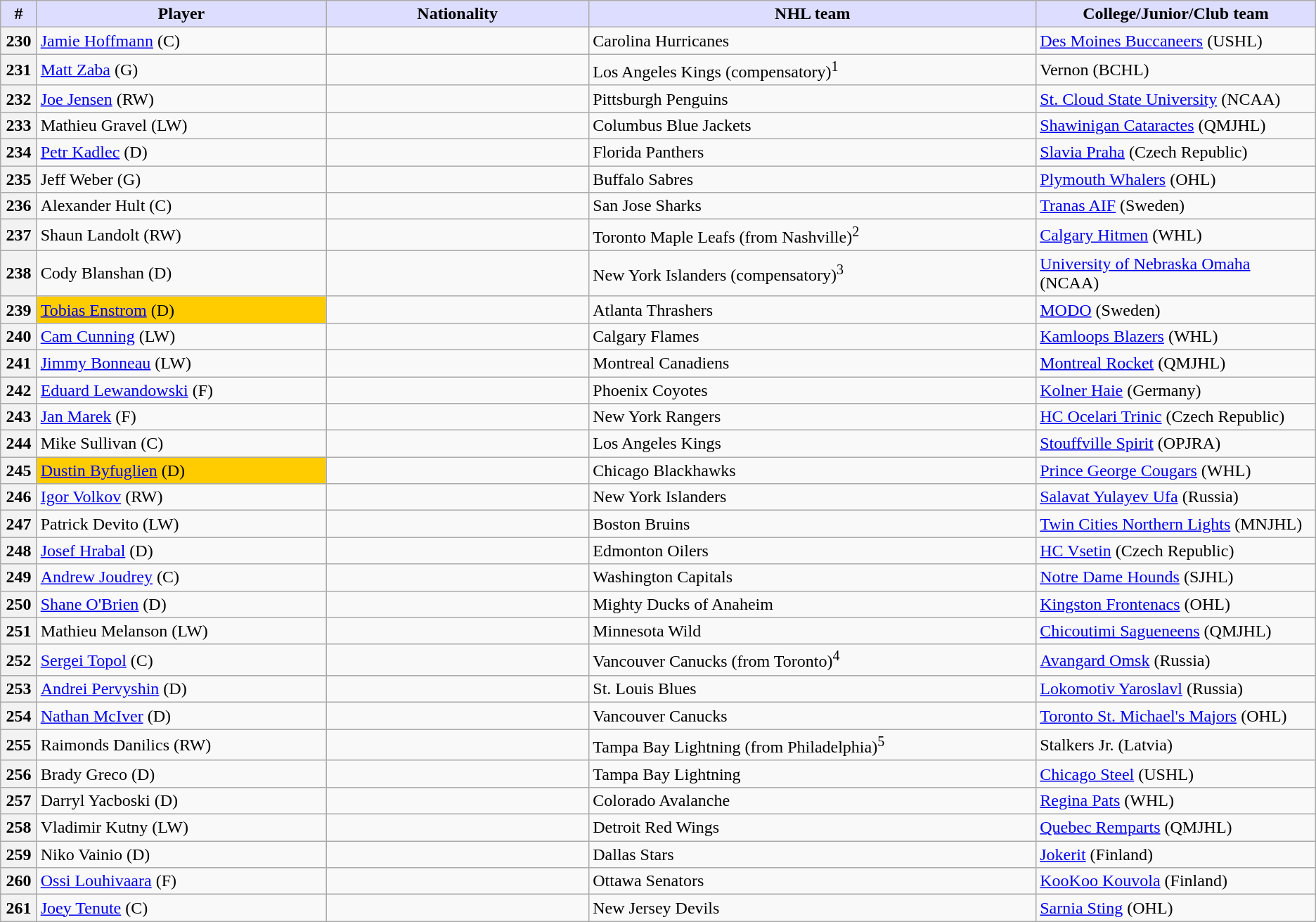<table class="wikitable">
<tr>
<th style="background:#ddf; width:2.75%;">#</th>
<th style="background:#ddf; width:22.0%;">Player</th>
<th style="background:#ddf; width:20.0%;">Nationality</th>
<th style="background:#ddf; width:34.0%;">NHL team</th>
<th style="background:#ddf; width:100.0%;">College/Junior/Club team</th>
</tr>
<tr>
<th>230</th>
<td><a href='#'>Jamie Hoffmann</a> (C)</td>
<td></td>
<td>Carolina Hurricanes</td>
<td><a href='#'>Des Moines Buccaneers</a> (USHL)</td>
</tr>
<tr>
<th>231</th>
<td><a href='#'>Matt Zaba</a> (G)</td>
<td></td>
<td>Los Angeles Kings (compensatory)<sup>1</sup></td>
<td>Vernon (BCHL)</td>
</tr>
<tr>
<th>232</th>
<td><a href='#'>Joe Jensen</a> (RW)</td>
<td></td>
<td>Pittsburgh Penguins</td>
<td><a href='#'>St. Cloud State University</a> (NCAA)</td>
</tr>
<tr>
<th>233</th>
<td>Mathieu Gravel (LW)</td>
<td></td>
<td>Columbus Blue Jackets</td>
<td><a href='#'>Shawinigan Cataractes</a> (QMJHL)</td>
</tr>
<tr>
<th>234</th>
<td><a href='#'>Petr Kadlec</a> (D)</td>
<td></td>
<td>Florida Panthers</td>
<td><a href='#'>Slavia Praha</a> (Czech Republic)</td>
</tr>
<tr>
<th>235</th>
<td>Jeff Weber (G)</td>
<td></td>
<td>Buffalo Sabres</td>
<td><a href='#'>Plymouth Whalers</a> (OHL)</td>
</tr>
<tr>
<th>236</th>
<td>Alexander Hult (C)</td>
<td></td>
<td>San Jose Sharks</td>
<td><a href='#'>Tranas AIF</a> (Sweden)</td>
</tr>
<tr>
<th>237</th>
<td>Shaun Landolt (RW)</td>
<td></td>
<td>Toronto Maple Leafs (from Nashville)<sup>2</sup></td>
<td><a href='#'>Calgary Hitmen</a> (WHL)</td>
</tr>
<tr>
<th>238</th>
<td>Cody Blanshan (D)</td>
<td></td>
<td>New York Islanders (compensatory)<sup>3</sup></td>
<td><a href='#'>University of Nebraska Omaha</a> (NCAA)</td>
</tr>
<tr>
<th>239</th>
<td bgcolor="#FFCC00"><a href='#'>Tobias Enstrom</a> (D)</td>
<td></td>
<td>Atlanta Thrashers</td>
<td><a href='#'>MODO</a> (Sweden)</td>
</tr>
<tr>
<th>240</th>
<td><a href='#'>Cam Cunning</a> (LW)</td>
<td></td>
<td>Calgary Flames</td>
<td><a href='#'>Kamloops Blazers</a> (WHL)</td>
</tr>
<tr>
<th>241</th>
<td><a href='#'>Jimmy Bonneau</a> (LW)</td>
<td></td>
<td>Montreal Canadiens</td>
<td><a href='#'>Montreal Rocket</a> (QMJHL)</td>
</tr>
<tr>
<th>242</th>
<td><a href='#'>Eduard Lewandowski</a> (F)</td>
<td></td>
<td>Phoenix Coyotes</td>
<td><a href='#'>Kolner Haie</a> (Germany)</td>
</tr>
<tr>
<th>243</th>
<td><a href='#'>Jan Marek</a> (F)</td>
<td></td>
<td>New York Rangers</td>
<td><a href='#'>HC Ocelari Trinic</a> (Czech Republic)</td>
</tr>
<tr>
<th>244</th>
<td>Mike Sullivan (C)</td>
<td></td>
<td>Los Angeles Kings</td>
<td><a href='#'>Stouffville Spirit</a> (OPJRA)</td>
</tr>
<tr>
<th>245</th>
<td bgcolor="#FFCC00"><a href='#'>Dustin Byfuglien</a> (D)</td>
<td></td>
<td>Chicago Blackhawks</td>
<td><a href='#'>Prince George Cougars</a> (WHL)</td>
</tr>
<tr>
<th>246</th>
<td><a href='#'>Igor Volkov</a> (RW)</td>
<td></td>
<td>New York Islanders</td>
<td><a href='#'>Salavat Yulayev Ufa</a> (Russia)</td>
</tr>
<tr>
<th>247</th>
<td>Patrick Devito (LW)</td>
<td></td>
<td>Boston Bruins</td>
<td><a href='#'>Twin Cities Northern Lights</a> (MNJHL)</td>
</tr>
<tr>
<th>248</th>
<td><a href='#'>Josef Hrabal</a> (D)</td>
<td></td>
<td>Edmonton Oilers</td>
<td><a href='#'>HC Vsetin</a> (Czech Republic)</td>
</tr>
<tr>
<th>249</th>
<td><a href='#'>Andrew Joudrey</a> (C)</td>
<td></td>
<td>Washington Capitals</td>
<td><a href='#'>Notre Dame Hounds</a> (SJHL)</td>
</tr>
<tr>
<th>250</th>
<td><a href='#'>Shane O'Brien</a> (D)</td>
<td></td>
<td>Mighty Ducks of Anaheim</td>
<td><a href='#'>Kingston Frontenacs</a> (OHL)</td>
</tr>
<tr>
<th>251</th>
<td>Mathieu Melanson (LW)</td>
<td></td>
<td>Minnesota Wild</td>
<td><a href='#'>Chicoutimi Sagueneens</a> (QMJHL)</td>
</tr>
<tr>
<th>252</th>
<td><a href='#'>Sergei Topol</a> (C)</td>
<td></td>
<td>Vancouver Canucks (from Toronto)<sup>4</sup></td>
<td><a href='#'>Avangard Omsk</a> (Russia)</td>
</tr>
<tr>
<th>253</th>
<td><a href='#'>Andrei Pervyshin</a> (D)</td>
<td></td>
<td>St. Louis Blues</td>
<td><a href='#'>Lokomotiv Yaroslavl</a> (Russia)</td>
</tr>
<tr>
<th>254</th>
<td><a href='#'>Nathan McIver</a> (D)</td>
<td></td>
<td>Vancouver Canucks</td>
<td><a href='#'>Toronto St. Michael's Majors</a> (OHL)</td>
</tr>
<tr>
<th>255</th>
<td>Raimonds Danilics (RW)</td>
<td></td>
<td>Tampa Bay Lightning (from Philadelphia)<sup>5</sup></td>
<td>Stalkers Jr. (Latvia)</td>
</tr>
<tr>
<th>256</th>
<td>Brady Greco (D)</td>
<td></td>
<td>Tampa Bay Lightning</td>
<td><a href='#'>Chicago Steel</a> (USHL)</td>
</tr>
<tr>
<th>257</th>
<td>Darryl Yacboski (D)</td>
<td></td>
<td>Colorado Avalanche</td>
<td><a href='#'>Regina Pats</a> (WHL)</td>
</tr>
<tr>
<th>258</th>
<td>Vladimir Kutny (LW)</td>
<td></td>
<td>Detroit Red Wings</td>
<td><a href='#'>Quebec Remparts</a> (QMJHL)</td>
</tr>
<tr>
<th>259</th>
<td>Niko Vainio (D)</td>
<td></td>
<td>Dallas Stars</td>
<td><a href='#'>Jokerit</a> (Finland)</td>
</tr>
<tr>
<th>260</th>
<td><a href='#'>Ossi Louhivaara</a> (F)</td>
<td></td>
<td>Ottawa Senators</td>
<td><a href='#'>KooKoo Kouvola</a> (Finland)</td>
</tr>
<tr>
<th>261</th>
<td><a href='#'>Joey Tenute</a> (C)</td>
<td></td>
<td>New Jersey Devils</td>
<td><a href='#'>Sarnia Sting</a> (OHL)</td>
</tr>
</table>
